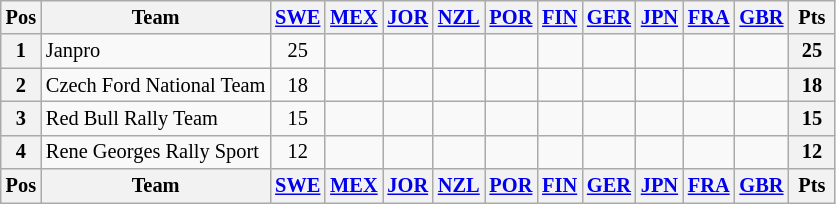<table class="wikitable" style="font-size: 85%; text-align: center;">
<tr valign="top">
<th valign="middle">Pos</th>
<th valign="middle">Team</th>
<th><a href='#'>SWE</a><br></th>
<th><a href='#'>MEX</a><br></th>
<th><a href='#'>JOR</a><br></th>
<th><a href='#'>NZL</a><br></th>
<th><a href='#'>POR</a><br></th>
<th><a href='#'>FIN</a><br></th>
<th><a href='#'>GER</a><br></th>
<th><a href='#'>JPN</a><br></th>
<th><a href='#'>FRA</a><br></th>
<th><a href='#'>GBR</a><br></th>
<th valign="middle"> Pts </th>
</tr>
<tr>
<th>1</th>
<td align="left"> Janpro</td>
<td>25</td>
<td></td>
<td></td>
<td></td>
<td></td>
<td></td>
<td></td>
<td></td>
<td></td>
<td></td>
<th><strong>25</strong></th>
</tr>
<tr>
<th>2</th>
<td align="left"> Czech Ford National Team</td>
<td>18</td>
<td></td>
<td></td>
<td></td>
<td></td>
<td></td>
<td></td>
<td></td>
<td></td>
<td></td>
<th><strong>18</strong></th>
</tr>
<tr>
<th>3</th>
<td align="left"> Red Bull Rally Team</td>
<td>15</td>
<td></td>
<td></td>
<td></td>
<td></td>
<td></td>
<td></td>
<td></td>
<td></td>
<td></td>
<th><strong>15</strong></th>
</tr>
<tr>
<th>4</th>
<td align="left"> Rene Georges Rally Sport</td>
<td>12</td>
<td></td>
<td></td>
<td></td>
<td></td>
<td></td>
<td></td>
<td></td>
<td></td>
<td></td>
<th><strong>12</strong><br></th>
</tr>
<tr valign="top">
<th valign="middle">Pos</th>
<th valign="middle">Team</th>
<th><a href='#'>SWE</a><br></th>
<th><a href='#'>MEX</a><br></th>
<th><a href='#'>JOR</a><br></th>
<th><a href='#'>NZL</a><br></th>
<th><a href='#'>POR</a><br></th>
<th><a href='#'>FIN</a><br></th>
<th><a href='#'>GER</a><br></th>
<th><a href='#'>JPN</a><br></th>
<th><a href='#'>FRA</a><br></th>
<th><a href='#'>GBR</a><br></th>
<th valign="middle"> Pts </th>
</tr>
</table>
